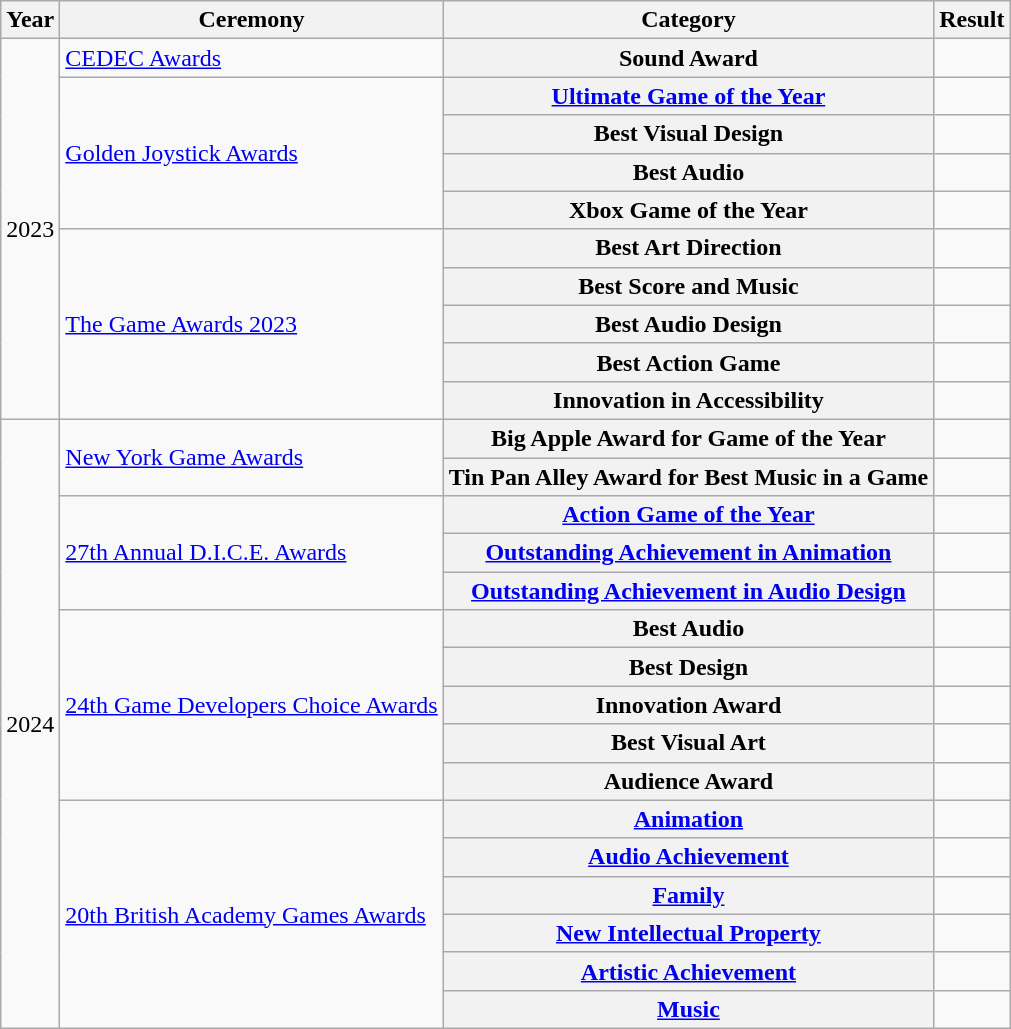<table class="wikitable plainrowheaders sortable" width="auto">
<tr>
<th scope="col">Year</th>
<th scope="col">Ceremony</th>
<th scope="col">Category</th>
<th scope="col">Result</th>
</tr>
<tr>
<td rowspan="10" style="text-align:center;">2023</td>
<td><a href='#'>CEDEC Awards</a></td>
<th scope="row">Sound Award</th>
<td></td>
</tr>
<tr>
<td rowspan="4"><a href='#'>Golden Joystick Awards</a></td>
<th scope="row"><a href='#'>Ultimate Game of the Year</a></th>
<td></td>
</tr>
<tr>
<th scope="row">Best Visual Design</th>
<td></td>
</tr>
<tr>
<th scope="row">Best Audio</th>
<td></td>
</tr>
<tr>
<th scope="row">Xbox Game of the Year</th>
<td></td>
</tr>
<tr>
<td rowspan="5"><a href='#'>The Game Awards 2023</a></td>
<th scope="row">Best Art Direction</th>
<td></td>
</tr>
<tr>
<th scope="row">Best Score and Music</th>
<td></td>
</tr>
<tr>
<th scope="row">Best Audio Design</th>
<td></td>
</tr>
<tr>
<th scope="row">Best Action Game</th>
<td></td>
</tr>
<tr>
<th scope="row">Innovation in Accessibility</th>
<td></td>
</tr>
<tr>
<td rowspan="16" style="text-align:center;">2024</td>
<td rowspan="2"><a href='#'>New York Game Awards</a></td>
<th scope="row">Big Apple Award for Game of the Year</th>
<td></td>
</tr>
<tr>
<th scope="row">Tin Pan Alley Award for Best Music in a Game</th>
<td></td>
</tr>
<tr>
<td rowspan="3"><a href='#'>27th Annual D.I.C.E. Awards</a></td>
<th scope="row"><a href='#'>Action Game of the Year</a></th>
<td></td>
</tr>
<tr>
<th scope="row"><a href='#'>Outstanding Achievement in Animation</a></th>
<td></td>
</tr>
<tr>
<th scope="row"><a href='#'>Outstanding Achievement in Audio Design</a></th>
<td></td>
</tr>
<tr>
<td rowspan="5"><a href='#'>24th Game Developers Choice Awards</a></td>
<th scope="row">Best Audio</th>
<td></td>
</tr>
<tr>
<th scope="row">Best Design</th>
<td></td>
</tr>
<tr>
<th scope="row">Innovation Award</th>
<td></td>
</tr>
<tr>
<th scope="row">Best Visual Art</th>
<td></td>
</tr>
<tr>
<th scope="row">Audience Award</th>
<td></td>
</tr>
<tr>
<td rowspan="6"><a href='#'>20th British Academy Games Awards</a></td>
<th scope="row"><a href='#'>Animation</a></th>
<td></td>
</tr>
<tr>
<th scope="row"><a href='#'>Audio Achievement</a></th>
<td></td>
</tr>
<tr>
<th scope="row"><a href='#'>Family</a></th>
<td></td>
</tr>
<tr>
<th scope="row"><a href='#'>New Intellectual Property</a></th>
<td></td>
</tr>
<tr>
<th scope="row"><a href='#'>Artistic Achievement</a></th>
<td></td>
</tr>
<tr>
<th scope="row"><a href='#'>Music</a></th>
<td></td>
</tr>
</table>
